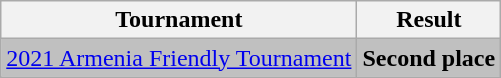<table class="wikitable">
<tr>
<th>Tournament</th>
<th>Result</th>
</tr>
<tr bgcolor="silver">
<td> <a href='#'>2021 Armenia Friendly Tournament</a></td>
<td><strong>Second place</strong></td>
</tr>
</table>
